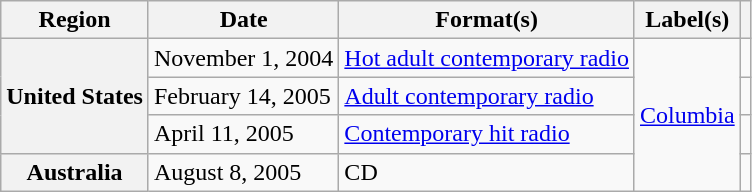<table class="wikitable plainrowheaders">
<tr>
<th scope="col">Region</th>
<th scope="col">Date</th>
<th scope="col">Format(s)</th>
<th scope="col">Label(s)</th>
<th scope="col"></th>
</tr>
<tr>
<th scope="row" rowspan="3">United States</th>
<td>November 1, 2004</td>
<td><a href='#'>Hot adult contemporary radio</a></td>
<td rowspan="4"><a href='#'>Columbia</a></td>
<td></td>
</tr>
<tr>
<td>February 14, 2005</td>
<td><a href='#'>Adult contemporary radio</a></td>
<td></td>
</tr>
<tr>
<td>April 11, 2005</td>
<td><a href='#'>Contemporary hit radio</a></td>
<td></td>
</tr>
<tr>
<th scope="row">Australia</th>
<td>August 8, 2005</td>
<td>CD</td>
<td></td>
</tr>
</table>
